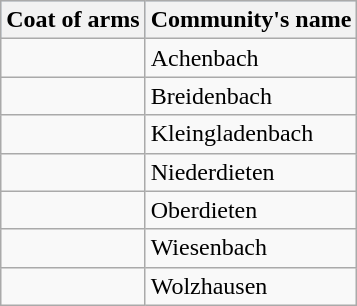<table class="wikitable" border=1>
<tr ---- bgcolor="#ACCEED">
<th>Coat of arms</th>
<th>Community's name</th>
</tr>
<tr>
<td></td>
<td>Achenbach</td>
</tr>
<tr>
<td></td>
<td>Breidenbach</td>
</tr>
<tr>
<td></td>
<td>Kleingladenbach</td>
</tr>
<tr>
<td></td>
<td>Niederdieten</td>
</tr>
<tr>
<td></td>
<td>Oberdieten</td>
</tr>
<tr>
<td></td>
<td>Wiesenbach</td>
</tr>
<tr>
<td></td>
<td>Wolzhausen</td>
</tr>
</table>
